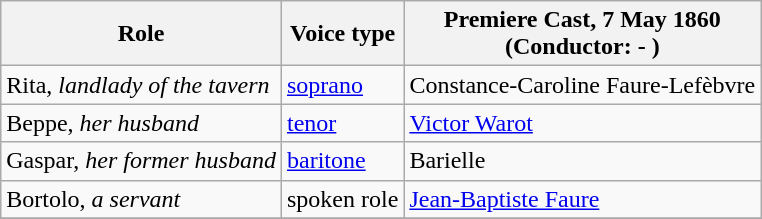<table class="wikitable">
<tr>
<th>Role</th>
<th>Voice type</th>
<th>Premiere Cast, 7 May 1860<br>(Conductor: - )</th>
</tr>
<tr>
<td>Rita, <em>landlady of the tavern</em></td>
<td><a href='#'>soprano</a></td>
<td>Constance-Caroline Faure-Lefèbvre</td>
</tr>
<tr>
<td>Beppe, <em>her husband</em></td>
<td><a href='#'>tenor</a></td>
<td><a href='#'>Victor Warot</a></td>
</tr>
<tr>
<td>Gaspar, <em>her former husband</em></td>
<td><a href='#'>baritone</a></td>
<td>Barielle</td>
</tr>
<tr>
<td>Bortolo, <em>a servant</em></td>
<td>spoken role</td>
<td><a href='#'>Jean-Baptiste Faure</a></td>
</tr>
<tr>
</tr>
</table>
